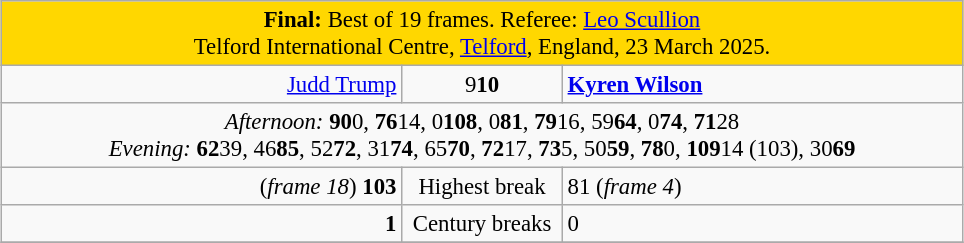<table class="wikitable" style="font-size: 95%; margin: 1em auto 1em auto;">
<tr>
<td colspan="3" align="center" bgcolor="#ffd700"><strong>Final:</strong> Best of 19 frames. Referee: <a href='#'>Leo Scullion</a><br>Telford International Centre, <a href='#'>Telford</a>, England, 23 March 2025.</td>
</tr>
<tr>
<td width="260" align="right"><a href='#'>Judd Trump</a> <br></td>
<td width="100" align="center">9<strong>10</strong></td>
<td width="260"><strong><a href='#'>Kyren Wilson</a></strong> <br></td>
</tr>
<tr>
<td colspan="3" align="center" style="font-size: 100%;"><em>Afternoon:</em> <strong>90</strong>0, <strong>76</strong>14, 0<strong>108</strong>, 0<strong>81</strong>, <strong>79</strong>16, 59<strong>64</strong>, 0<strong>74</strong>, <strong>71</strong>28<br><em>Evening:</em> <strong>62</strong>39, 46<strong>85</strong>, 52<strong>72</strong>, 31<strong>74</strong>, 65<strong>70</strong>, <strong>72</strong>17, <strong>73</strong>5, 50<strong>59</strong>, <strong>78</strong>0, <strong>109</strong>14 (103), 30<strong>69</strong></td>
</tr>
<tr>
<td align="right">(<em>frame 18</em>) <strong>103</strong></td>
<td align="center">Highest break</td>
<td>81 (<em>frame 4</em>)</td>
</tr>
<tr>
<td align="right"><strong>1</strong></td>
<td align="center">Century breaks</td>
<td>0</td>
</tr>
<tr>
</tr>
</table>
